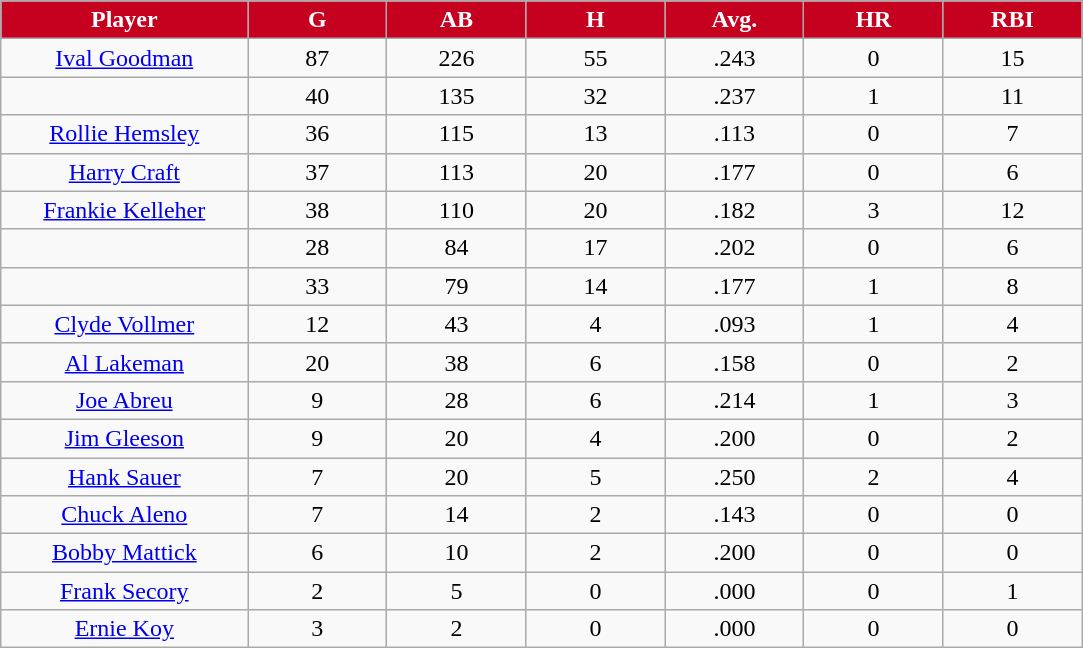<table class="wikitable sortable">
<tr>
<th style="background:#C6011F;color:white;" width="16%">Player</th>
<th style="background:#C6011F;color:white;" width="9%">G</th>
<th style="background:#C6011F;color:white;" width="9%">AB</th>
<th style="background:#C6011F;color:white;" width="9%">H</th>
<th style="background:#C6011F;color:white;" width="9%">Avg.</th>
<th style="background:#C6011F;color:white;" width="9%">HR</th>
<th style="background:#C6011F;color:white;" width="9%">RBI</th>
</tr>
<tr align="center">
<td><a href='#'>Ival Goodman</a></td>
<td>87</td>
<td>226</td>
<td>55</td>
<td>.243</td>
<td>0</td>
<td>15</td>
</tr>
<tr align="center">
<td></td>
<td>40</td>
<td>135</td>
<td>32</td>
<td>.237</td>
<td>1</td>
<td>11</td>
</tr>
<tr align="center">
<td><a href='#'>Rollie Hemsley</a></td>
<td>36</td>
<td>115</td>
<td>13</td>
<td>.113</td>
<td>0</td>
<td>7</td>
</tr>
<tr align="center">
<td><a href='#'>Harry Craft</a></td>
<td>37</td>
<td>113</td>
<td>20</td>
<td>.177</td>
<td>0</td>
<td>6</td>
</tr>
<tr align="center">
<td><a href='#'>Frankie Kelleher</a></td>
<td>38</td>
<td>110</td>
<td>20</td>
<td>.182</td>
<td>3</td>
<td>12</td>
</tr>
<tr align="center">
<td></td>
<td>28</td>
<td>84</td>
<td>17</td>
<td>.202</td>
<td>0</td>
<td>6</td>
</tr>
<tr align="center">
<td></td>
<td>33</td>
<td>79</td>
<td>14</td>
<td>.177</td>
<td>1</td>
<td>8</td>
</tr>
<tr align="center">
<td><a href='#'>Clyde Vollmer</a></td>
<td>12</td>
<td>43</td>
<td>4</td>
<td>.093</td>
<td>1</td>
<td>4</td>
</tr>
<tr align="center">
<td><a href='#'>Al Lakeman</a></td>
<td>20</td>
<td>38</td>
<td>6</td>
<td>.158</td>
<td>0</td>
<td>2</td>
</tr>
<tr align="center">
<td><a href='#'>Joe Abreu</a></td>
<td>9</td>
<td>28</td>
<td>6</td>
<td>.214</td>
<td>1</td>
<td>3</td>
</tr>
<tr align="center">
<td><a href='#'>Jim Gleeson</a></td>
<td>9</td>
<td>20</td>
<td>4</td>
<td>.200</td>
<td>0</td>
<td>2</td>
</tr>
<tr align="center">
<td><a href='#'>Hank Sauer</a></td>
<td>7</td>
<td>20</td>
<td>5</td>
<td>.250</td>
<td>2</td>
<td>4</td>
</tr>
<tr align="center">
<td><a href='#'>Chuck Aleno</a></td>
<td>7</td>
<td>14</td>
<td>2</td>
<td>.143</td>
<td>0</td>
<td>0</td>
</tr>
<tr align="center">
<td><a href='#'>Bobby Mattick</a></td>
<td>6</td>
<td>10</td>
<td>2</td>
<td>.200</td>
<td>0</td>
<td>0</td>
</tr>
<tr align="center">
<td><a href='#'>Frank Secory</a></td>
<td>2</td>
<td>5</td>
<td>0</td>
<td>.000</td>
<td>0</td>
<td>1</td>
</tr>
<tr align="center">
<td><a href='#'>Ernie Koy</a></td>
<td>3</td>
<td>2</td>
<td>0</td>
<td>.000</td>
<td>0</td>
<td>0</td>
</tr>
</table>
